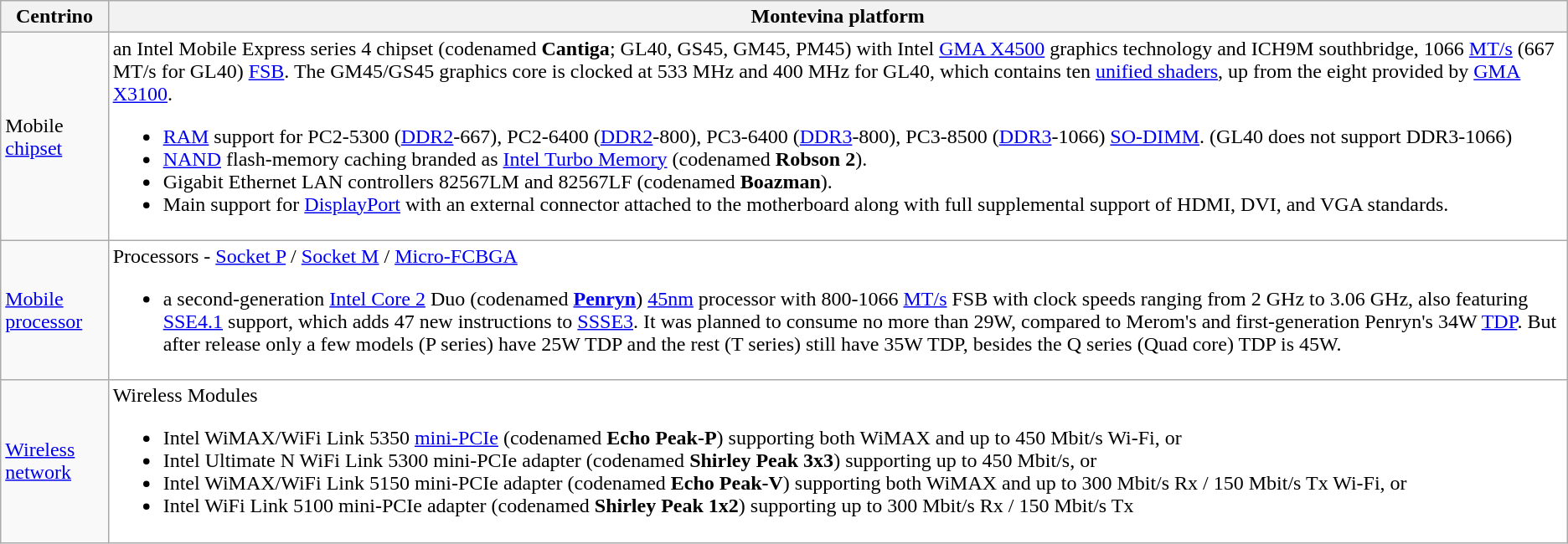<table class="wikitable">
<tr>
<th>Centrino</th>
<th>Montevina platform</th>
</tr>
<tr>
<td>Mobile <a href='#'>chipset</a></td>
<td style="background:white">an Intel Mobile Express series 4 chipset (codenamed <strong>Cantiga</strong>; GL40, GS45, GM45, PM45) with Intel <a href='#'>GMA X4500</a> graphics technology and ICH9M southbridge, 1066 <a href='#'>MT/s</a> (667 MT/s for GL40) <a href='#'>FSB</a>. The GM45/GS45 graphics core is clocked at 533 MHz and 400 MHz for GL40, which contains ten <a href='#'>unified shaders</a>, up from the eight provided by <a href='#'>GMA X3100</a>.<br><ul><li><a href='#'>RAM</a> support for PC2-5300 (<a href='#'>DDR2</a>-667), PC2-6400 (<a href='#'>DDR2</a>-800), PC3-6400 (<a href='#'>DDR3</a>-800), PC3-8500 (<a href='#'>DDR3</a>-1066) <a href='#'>SO-DIMM</a>. (GL40 does not support DDR3-1066)</li><li><a href='#'>NAND</a> flash-memory caching branded as <a href='#'>Intel Turbo Memory</a> (codenamed <strong>Robson 2</strong>).</li><li>Gigabit Ethernet LAN controllers 82567LM and 82567LF (codenamed <strong>Boazman</strong>).</li><li>Main support for <a href='#'>DisplayPort</a> with an external connector attached to the motherboard along with full supplemental support of HDMI, DVI, and VGA standards.</li></ul></td>
</tr>
<tr>
<td><a href='#'>Mobile processor</a></td>
<td style="background:white">Processors - <a href='#'>Socket P</a> / <a href='#'>Socket M</a> / <a href='#'>Micro-FCBGA</a><br><ul><li>a second-generation <a href='#'>Intel Core 2</a> Duo (codenamed <strong><a href='#'>Penryn</a></strong>) <a href='#'>45nm</a> processor with 800-1066 <a href='#'>MT/s</a> FSB with clock speeds ranging from 2 GHz to 3.06 GHz, also featuring <a href='#'>SSE4.1</a> support, which adds 47 new instructions to <a href='#'>SSSE3</a>. It was planned to consume no more than 29W, compared to Merom's and first-generation Penryn's 34W <a href='#'>TDP</a>. But after release only a few models (P series) have 25W TDP and the rest (T series) still have 35W TDP, besides the Q series (Quad core) TDP is 45W.</li></ul></td>
</tr>
<tr>
<td><a href='#'>Wireless network</a></td>
<td style="background:white">Wireless Modules<br><ul><li>Intel WiMAX/WiFi Link 5350 <a href='#'>mini-PCIe</a> (codenamed <strong>Echo Peak-P</strong>) supporting both WiMAX and up to 450 Mbit/s Wi-Fi, or</li><li>Intel Ultimate N WiFi Link 5300 mini-PCIe adapter (codenamed <strong>Shirley Peak 3x3</strong>) supporting up to 450 Mbit/s, or</li><li>Intel WiMAX/WiFi Link 5150 mini-PCIe adapter (codenamed <strong>Echo Peak-V</strong>) supporting both WiMAX and up to 300 Mbit/s Rx / 150 Mbit/s Tx Wi-Fi, or</li><li>Intel WiFi Link 5100 mini-PCIe adapter (codenamed <strong>Shirley Peak 1x2</strong>) supporting up to 300 Mbit/s Rx / 150 Mbit/s Tx</li></ul></td>
</tr>
</table>
